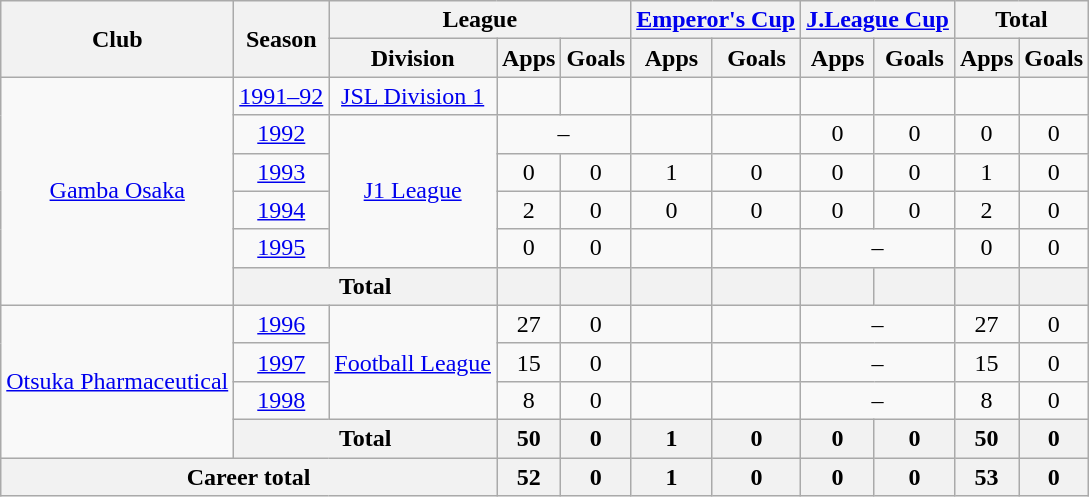<table class="wikitable" style="text-align:center">
<tr>
<th rowspan="2">Club</th>
<th rowspan="2">Season</th>
<th colspan="3">League</th>
<th colspan="2"><a href='#'>Emperor's Cup</a></th>
<th colspan="2"><a href='#'>J.League Cup</a></th>
<th colspan="2">Total</th>
</tr>
<tr>
<th>Division</th>
<th>Apps</th>
<th>Goals</th>
<th>Apps</th>
<th>Goals</th>
<th>Apps</th>
<th>Goals</th>
<th>Apps</th>
<th>Goals</th>
</tr>
<tr>
<td rowspan="6"><a href='#'>Gamba Osaka</a></td>
<td><a href='#'>1991–92</a></td>
<td><a href='#'>JSL Division 1</a></td>
<td></td>
<td></td>
<td></td>
<td></td>
<td></td>
<td></td>
<td></td>
<td></td>
</tr>
<tr>
<td><a href='#'>1992</a></td>
<td rowspan="4"><a href='#'>J1 League</a></td>
<td colspan="2">–</td>
<td></td>
<td></td>
<td>0</td>
<td>0</td>
<td>0</td>
<td>0</td>
</tr>
<tr>
<td><a href='#'>1993</a></td>
<td>0</td>
<td>0</td>
<td>1</td>
<td>0</td>
<td>0</td>
<td>0</td>
<td>1</td>
<td>0</td>
</tr>
<tr>
<td><a href='#'>1994</a></td>
<td>2</td>
<td>0</td>
<td>0</td>
<td>0</td>
<td>0</td>
<td>0</td>
<td>2</td>
<td>0</td>
</tr>
<tr>
<td><a href='#'>1995</a></td>
<td>0</td>
<td>0</td>
<td></td>
<td></td>
<td colspan="2">–</td>
<td>0</td>
<td>0</td>
</tr>
<tr>
<th colspan="2">Total</th>
<th></th>
<th></th>
<th></th>
<th></th>
<th></th>
<th></th>
<th></th>
<th></th>
</tr>
<tr>
<td rowspan="4"><a href='#'>Otsuka Pharmaceutical</a></td>
<td><a href='#'>1996</a></td>
<td rowspan="3"><a href='#'>Football League</a></td>
<td>27</td>
<td>0</td>
<td></td>
<td></td>
<td colspan="2">–</td>
<td>27</td>
<td>0</td>
</tr>
<tr>
<td><a href='#'>1997</a></td>
<td>15</td>
<td>0</td>
<td></td>
<td></td>
<td colspan="2">–</td>
<td>15</td>
<td>0</td>
</tr>
<tr>
<td><a href='#'>1998</a></td>
<td>8</td>
<td>0</td>
<td></td>
<td></td>
<td colspan="2">–</td>
<td>8</td>
<td>0</td>
</tr>
<tr>
<th colspan="2">Total</th>
<th>50</th>
<th>0</th>
<th>1</th>
<th>0</th>
<th>0</th>
<th>0</th>
<th>50</th>
<th>0</th>
</tr>
<tr>
<th colspan="3">Career total</th>
<th>52</th>
<th>0</th>
<th>1</th>
<th>0</th>
<th>0</th>
<th>0</th>
<th>53</th>
<th>0</th>
</tr>
</table>
